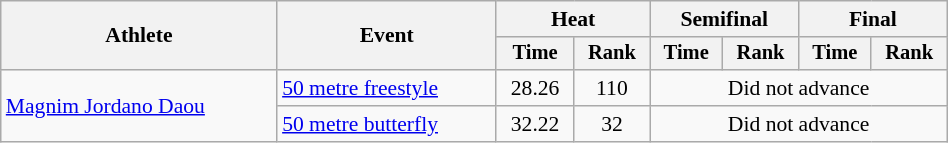<table class="wikitable" style="text-align:center; font-size:90%; width:50%;">
<tr>
<th rowspan="2">Athlete</th>
<th rowspan="2">Event</th>
<th colspan="2">Heat</th>
<th colspan="2">Semifinal</th>
<th colspan="2">Final</th>
</tr>
<tr style="font-size:95%">
<th>Time</th>
<th>Rank</th>
<th>Time</th>
<th>Rank</th>
<th>Time</th>
<th>Rank</th>
</tr>
<tr>
<td align=left rowspan=2><a href='#'>Magnim Jordano Daou</a></td>
<td align=left><a href='#'>50 metre freestyle</a></td>
<td>28.26</td>
<td>110</td>
<td colspan=4>Did not advance</td>
</tr>
<tr>
<td align=left><a href='#'>50 metre butterfly</a></td>
<td>32.22</td>
<td>32</td>
<td colspan=4>Did not advance</td>
</tr>
</table>
